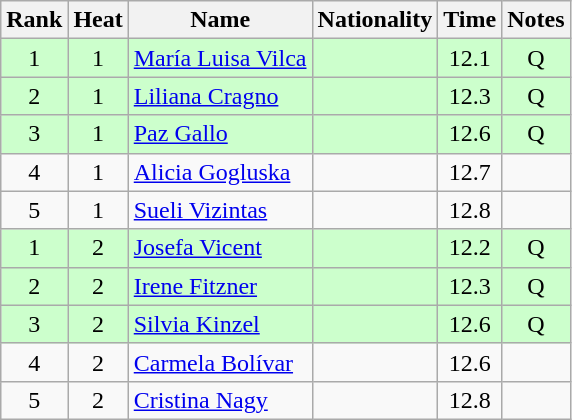<table class="wikitable sortable" style="text-align:center">
<tr>
<th>Rank</th>
<th>Heat</th>
<th>Name</th>
<th>Nationality</th>
<th>Time</th>
<th>Notes</th>
</tr>
<tr bgcolor=ccffcc>
<td>1</td>
<td>1</td>
<td align=left><a href='#'>María Luisa Vilca</a></td>
<td align=left></td>
<td>12.1</td>
<td>Q</td>
</tr>
<tr bgcolor=ccffcc>
<td>2</td>
<td>1</td>
<td align=left><a href='#'>Liliana Cragno</a></td>
<td align=left></td>
<td>12.3</td>
<td>Q</td>
</tr>
<tr bgcolor=ccffcc>
<td>3</td>
<td>1</td>
<td align=left><a href='#'>Paz Gallo</a></td>
<td align=left></td>
<td>12.6</td>
<td>Q</td>
</tr>
<tr>
<td>4</td>
<td>1</td>
<td align=left><a href='#'>Alicia Gogluska</a></td>
<td align=left></td>
<td>12.7</td>
<td></td>
</tr>
<tr>
<td>5</td>
<td>1</td>
<td align=left><a href='#'>Sueli Vizintas</a></td>
<td align=left></td>
<td>12.8</td>
<td></td>
</tr>
<tr bgcolor=ccffcc>
<td>1</td>
<td>2</td>
<td align=left><a href='#'>Josefa Vicent</a></td>
<td align=left></td>
<td>12.2</td>
<td>Q</td>
</tr>
<tr bgcolor=ccffcc>
<td>2</td>
<td>2</td>
<td align=left><a href='#'>Irene Fitzner</a></td>
<td align=left></td>
<td>12.3</td>
<td>Q</td>
</tr>
<tr bgcolor=ccffcc>
<td>3</td>
<td>2</td>
<td align=left><a href='#'>Silvia Kinzel</a></td>
<td align=left></td>
<td>12.6</td>
<td>Q</td>
</tr>
<tr>
<td>4</td>
<td>2</td>
<td align=left><a href='#'>Carmela Bolívar</a></td>
<td align=left></td>
<td>12.6</td>
<td></td>
</tr>
<tr>
<td>5</td>
<td>2</td>
<td align=left><a href='#'>Cristina Nagy</a></td>
<td align=left></td>
<td>12.8</td>
<td></td>
</tr>
</table>
